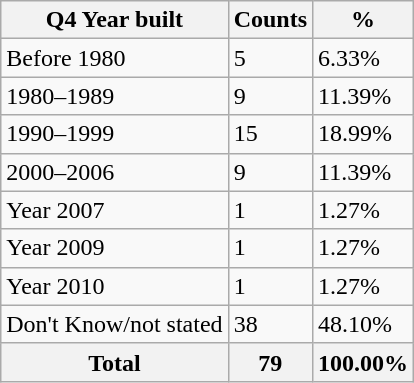<table class="wikitable sortable">
<tr>
<th>Q4 Year built</th>
<th>Counts</th>
<th>%</th>
</tr>
<tr>
<td>Before 1980</td>
<td>5</td>
<td>6.33%</td>
</tr>
<tr>
<td>1980–1989</td>
<td>9</td>
<td>11.39%</td>
</tr>
<tr>
<td>1990–1999</td>
<td>15</td>
<td>18.99%</td>
</tr>
<tr>
<td>2000–2006</td>
<td>9</td>
<td>11.39%</td>
</tr>
<tr>
<td>Year 2007</td>
<td>1</td>
<td>1.27%</td>
</tr>
<tr>
<td>Year 2009</td>
<td>1</td>
<td>1.27%</td>
</tr>
<tr>
<td>Year 2010</td>
<td>1</td>
<td>1.27%</td>
</tr>
<tr>
<td>Don't Know/not stated</td>
<td>38</td>
<td>48.10%</td>
</tr>
<tr>
<th>Total</th>
<th>79</th>
<th>100.00%</th>
</tr>
</table>
